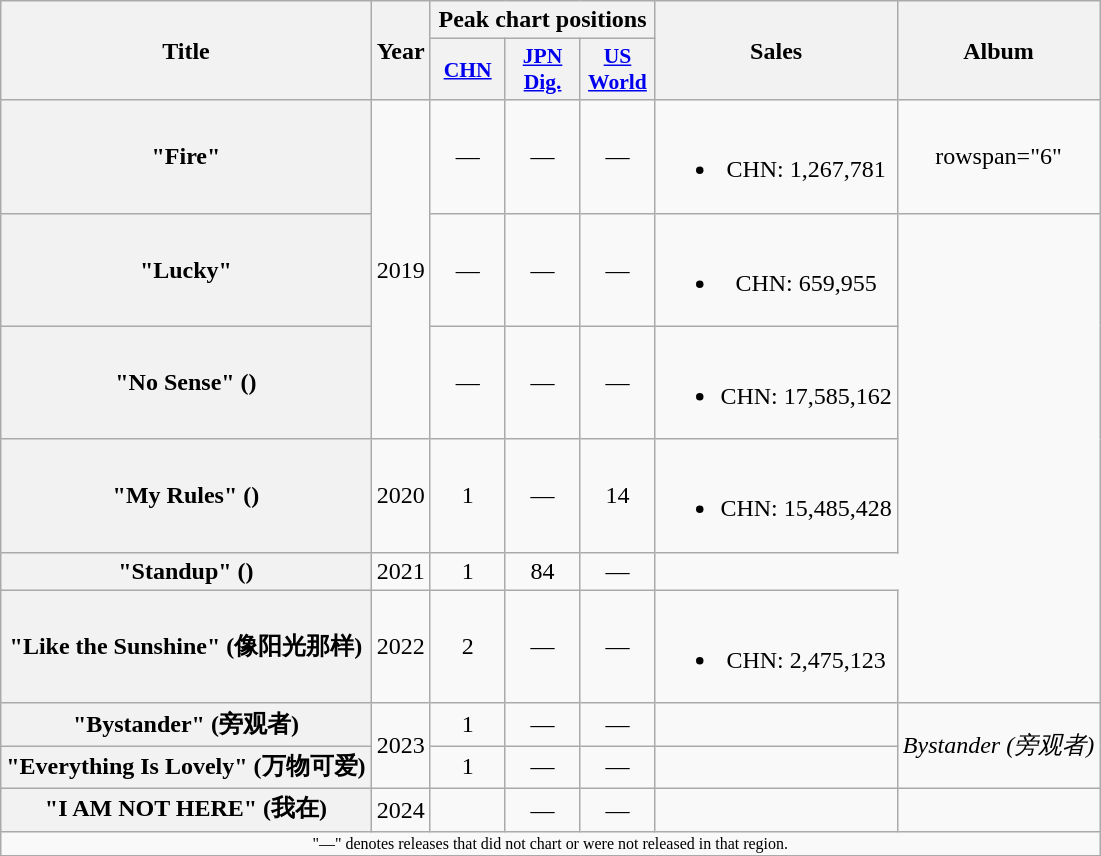<table class="wikitable plainrowheaders" style="text-align:center;">
<tr>
<th rowspan="2" scope="col">Title</th>
<th rowspan="2" scope="col">Year</th>
<th colspan="3">Peak chart positions</th>
<th rowspan="2" scope="col">Sales</th>
<th rowspan="2" scope="col">Album</th>
</tr>
<tr>
<th scope="col" style="width:3em;font-size:90%;"><a href='#'>CHN</a><br></th>
<th scope="col" style="width:3em;font-size:90%;"><a href='#'>JPN Dig.</a><br></th>
<th scope="col" style="width:3em;font-size:90%;"><a href='#'>US World</a><br></th>
</tr>
<tr>
<th scope="row">"Fire"</th>
<td rowspan="3">2019</td>
<td>—</td>
<td>—</td>
<td>—</td>
<td><br><ul><li>CHN: 1,267,781</li></ul></td>
<td>rowspan="6" </td>
</tr>
<tr>
<th scope="row">"Lucky"</th>
<td>—</td>
<td>—</td>
<td>—</td>
<td><br><ul><li>CHN: 659,955</li></ul></td>
</tr>
<tr>
<th scope="row">"No Sense" ()</th>
<td>—</td>
<td>—</td>
<td>—</td>
<td><br><ul><li>CHN: 17,585,162</li></ul></td>
</tr>
<tr>
<th scope="row">"My Rules" ()</th>
<td>2020</td>
<td>1</td>
<td>—</td>
<td>14</td>
<td><br><ul><li>CHN: 15,485,428</li></ul></td>
</tr>
<tr>
<th scope="row">"Standup" ()</th>
<td>2021</td>
<td>1</td>
<td>84</td>
<td>—</td>
</tr>
<tr>
<th scope="row">"Like the Sunshine" (像阳光那样)</th>
<td>2022</td>
<td>2</td>
<td>—</td>
<td>—</td>
<td><br><ul><li>CHN: 2,475,123</li></ul></td>
</tr>
<tr>
<th scope="row">"Bystander" (旁观者)</th>
<td rowspan="2">2023</td>
<td>1</td>
<td>—</td>
<td>—</td>
<td></td>
<td rowspan="2"><em>Bystander (旁观者)</em></td>
</tr>
<tr>
<th scope="row">"Everything Is Lovely" (万物可爱)</th>
<td>1 </td>
<td>—</td>
<td>—</td>
<td></td>
</tr>
<tr>
<th scope="row">"I AM NOT HERE" (我在) </th>
<td>2024</td>
<td></td>
<td>—</td>
<td>—</td>
<td></td>
<td></td>
</tr>
<tr>
<td colspan="7" style="text-align:center; font-size:8pt;">"—" denotes releases that did not chart or were not released in that region.</td>
</tr>
</table>
